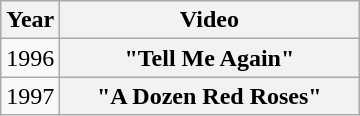<table class="wikitable plainrowheaders">
<tr>
<th>Year</th>
<th style="width:12em;">Video</th>
</tr>
<tr>
<td>1996</td>
<th scope="row">"Tell Me Again"</th>
</tr>
<tr>
<td>1997</td>
<th scope="row">"A Dozen Red Roses"</th>
</tr>
</table>
